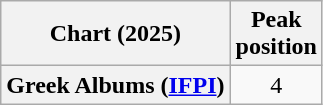<table class="wikitable sortable plainrowheaders" style="text-align:center">
<tr>
<th scope="col">Chart (2025)</th>
<th scope="col">Peak<br>position</th>
</tr>
<tr>
<th scope="row">Greek Albums (<a href='#'>IFPI</a>)</th>
<td>4</td>
</tr>
</table>
